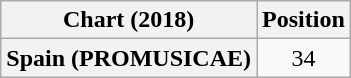<table class="wikitable plainrowheaders" style="text-align:center">
<tr>
<th>Chart (2018)</th>
<th>Position</th>
</tr>
<tr>
<th scope="row">Spain (PROMUSICAE)</th>
<td>34</td>
</tr>
</table>
